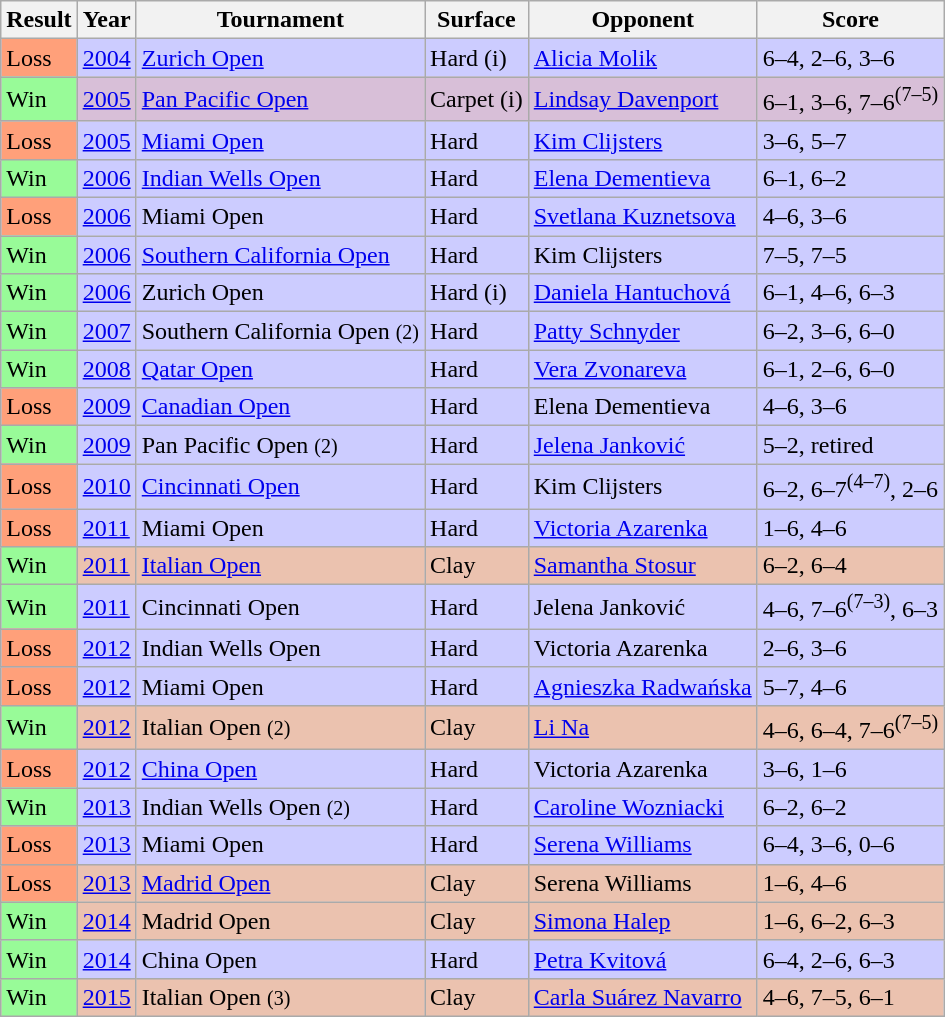<table class="sortable wikitable">
<tr>
<th>Result</th>
<th>Year</th>
<th>Tournament</th>
<th>Surface</th>
<th>Opponent</th>
<th>Score</th>
</tr>
<tr bgcolor=CCCCFF>
<td bgcolor=FFA07A>Loss</td>
<td><a href='#'>2004</a></td>
<td><a href='#'>Zurich Open</a></td>
<td>Hard (i)</td>
<td> <a href='#'>Alicia Molik</a></td>
<td>6–4, 2–6, 3–6</td>
</tr>
<tr bgcolor=thistle>
<td bgcolor=98FB98>Win</td>
<td><a href='#'>2005</a></td>
<td><a href='#'>Pan Pacific Open</a></td>
<td>Carpet (i)</td>
<td> <a href='#'>Lindsay Davenport</a></td>
<td>6–1, 3–6, 7–6<sup>(7–5)</sup></td>
</tr>
<tr bgcolor=CCCCFF>
<td bgcolor=FFA07A>Loss</td>
<td><a href='#'>2005</a></td>
<td><a href='#'>Miami Open</a></td>
<td>Hard</td>
<td> <a href='#'>Kim Clijsters</a></td>
<td>3–6, 5–7</td>
</tr>
<tr bgcolor=CCCCFF>
<td bgcolor=98FB98>Win</td>
<td><a href='#'>2006</a></td>
<td><a href='#'>Indian Wells Open</a></td>
<td>Hard</td>
<td> <a href='#'>Elena Dementieva</a></td>
<td>6–1, 6–2</td>
</tr>
<tr bgcolor=CCCCFF>
<td bgcolor=FFA07A>Loss</td>
<td><a href='#'>2006</a></td>
<td>Miami Open</td>
<td>Hard</td>
<td> <a href='#'>Svetlana Kuznetsova</a></td>
<td>4–6, 3–6</td>
</tr>
<tr bgcolor=CCCCFF>
<td bgcolor=98FB98>Win</td>
<td><a href='#'>2006</a></td>
<td><a href='#'>Southern California Open</a></td>
<td>Hard</td>
<td> Kim Clijsters</td>
<td>7–5, 7–5</td>
</tr>
<tr bgcolor=CCCCFF>
<td bgcolor=98FB98>Win</td>
<td><a href='#'>2006</a></td>
<td>Zurich Open</td>
<td>Hard (i)</td>
<td> <a href='#'>Daniela Hantuchová</a></td>
<td>6–1, 4–6, 6–3</td>
</tr>
<tr bgcolor=CCCCFF>
<td bgcolor=98FB98>Win</td>
<td><a href='#'>2007</a></td>
<td>Southern California Open <small>(2)</small></td>
<td>Hard</td>
<td> <a href='#'>Patty Schnyder</a></td>
<td>6–2, 3–6, 6–0</td>
</tr>
<tr bgcolor=CCCCFF>
<td bgcolor=98FB98>Win</td>
<td><a href='#'>2008</a></td>
<td><a href='#'>Qatar Open</a></td>
<td>Hard</td>
<td> <a href='#'>Vera Zvonareva</a></td>
<td>6–1, 2–6, 6–0</td>
</tr>
<tr bgcolor=CCCCFF>
<td bgcolor=FFA07A>Loss</td>
<td><a href='#'>2009</a></td>
<td><a href='#'>Canadian Open</a></td>
<td>Hard</td>
<td> Elena Dementieva</td>
<td>4–6, 3–6</td>
</tr>
<tr bgcolor=CCCCFF>
<td bgcolor=98FB98>Win</td>
<td><a href='#'>2009</a></td>
<td>Pan Pacific Open <small>(2)</small></td>
<td>Hard</td>
<td> <a href='#'>Jelena Janković</a></td>
<td>5–2, retired</td>
</tr>
<tr bgcolor=CCCCFF>
<td bgcolor=FFA07A>Loss</td>
<td><a href='#'>2010</a></td>
<td><a href='#'>Cincinnati Open</a></td>
<td>Hard</td>
<td> Kim Clijsters</td>
<td>6–2, 6–7<sup>(4–7)</sup>, 2–6</td>
</tr>
<tr bgcolor=CCCCFF>
<td bgcolor=FFA07A>Loss</td>
<td><a href='#'>2011</a></td>
<td>Miami Open</td>
<td>Hard</td>
<td> <a href='#'>Victoria Azarenka</a></td>
<td>1–6, 4–6</td>
</tr>
<tr bgcolor=EBC2AF>
<td bgcolor=98FB98>Win</td>
<td><a href='#'>2011</a></td>
<td><a href='#'>Italian Open</a></td>
<td>Clay</td>
<td> <a href='#'>Samantha Stosur</a></td>
<td>6–2, 6–4</td>
</tr>
<tr bgcolor=CCCCFF>
<td bgcolor=98FB98>Win</td>
<td><a href='#'>2011</a></td>
<td>Cincinnati Open</td>
<td>Hard</td>
<td> Jelena Janković</td>
<td>4–6, 7–6<sup>(7–3)</sup>, 6–3</td>
</tr>
<tr bgcolor=CCCCFF>
<td bgcolor=FFA07A>Loss</td>
<td><a href='#'>2012</a></td>
<td>Indian Wells Open</td>
<td>Hard</td>
<td> Victoria Azarenka</td>
<td>2–6, 3–6</td>
</tr>
<tr bgcolor=CCCCFF>
<td bgcolor=FFA07A>Loss</td>
<td><a href='#'>2012</a></td>
<td>Miami Open</td>
<td>Hard</td>
<td> <a href='#'>Agnieszka Radwańska</a></td>
<td>5–7, 4–6</td>
</tr>
<tr bgcolor=EBC2AF>
<td bgcolor=98FB98>Win</td>
<td><a href='#'>2012</a></td>
<td>Italian Open <small>(2)</small></td>
<td>Clay</td>
<td> <a href='#'>Li Na</a></td>
<td>4–6, 6–4, 7–6<sup>(7–5)</sup></td>
</tr>
<tr bgcolor=CCCCFF>
<td bgcolor=FFA07A>Loss</td>
<td><a href='#'>2012</a></td>
<td><a href='#'>China Open</a></td>
<td>Hard</td>
<td> Victoria Azarenka</td>
<td>3–6, 1–6</td>
</tr>
<tr bgcolor=CCCCFF>
<td bgcolor=98FB98>Win</td>
<td><a href='#'>2013</a></td>
<td>Indian Wells Open <small>(2)</small></td>
<td>Hard</td>
<td> <a href='#'>Caroline Wozniacki</a></td>
<td>6–2, 6–2</td>
</tr>
<tr bgcolor=CCCCFF>
<td bgcolor=FFA07A>Loss</td>
<td><a href='#'>2013</a></td>
<td>Miami Open</td>
<td>Hard</td>
<td> <a href='#'>Serena Williams</a></td>
<td>6–4, 3–6, 0–6</td>
</tr>
<tr bgcolor=EBC2AF>
<td bgcolor=FFA07A>Loss</td>
<td><a href='#'>2013</a></td>
<td><a href='#'>Madrid Open</a></td>
<td>Clay</td>
<td> Serena Williams</td>
<td>1–6, 4–6</td>
</tr>
<tr bgcolor=EBC2AF>
<td bgcolor=98fb98>Win</td>
<td><a href='#'>2014</a></td>
<td>Madrid Open</td>
<td>Clay</td>
<td> <a href='#'>Simona Halep</a></td>
<td>1–6, 6–2, 6–3</td>
</tr>
<tr bgcolor=CCCCFF>
<td bgcolor=98fb98>Win</td>
<td><a href='#'>2014</a></td>
<td>China Open</td>
<td>Hard</td>
<td> <a href='#'>Petra Kvitová</a></td>
<td>6–4, 2–6, 6–3</td>
</tr>
<tr bgcolor=EBC2AF>
<td bgcolor=98fb98>Win</td>
<td><a href='#'>2015</a></td>
<td>Italian Open <small>(3)</small></td>
<td>Clay</td>
<td> <a href='#'>Carla Suárez Navarro</a></td>
<td>4–6, 7–5, 6–1</td>
</tr>
</table>
